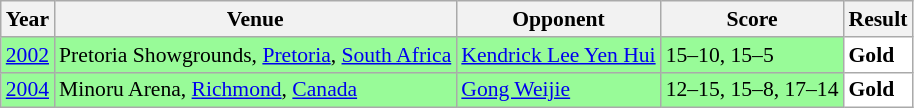<table class="sortable wikitable" style="font-size: 90%;">
<tr>
<th>Year</th>
<th>Venue</th>
<th>Opponent</th>
<th>Score</th>
<th>Result</th>
</tr>
<tr style="background:#98FB98">
<td align="center"><a href='#'>2002</a></td>
<td align="left">Pretoria Showgrounds, <a href='#'>Pretoria</a>, <a href='#'>South Africa</a></td>
<td align="left"> <a href='#'>Kendrick Lee Yen Hui</a></td>
<td align="left">15–10, 15–5</td>
<td style="text-align:left; background:white"> <strong>Gold</strong></td>
</tr>
<tr style="background:#98FB98">
<td align="center"><a href='#'>2004</a></td>
<td align="left">Minoru Arena, <a href='#'>Richmond</a>, <a href='#'>Canada</a></td>
<td align="left"> <a href='#'>Gong Weijie</a></td>
<td align="left">12–15, 15–8, 17–14</td>
<td style="text-align:left; background:white"> <strong>Gold</strong></td>
</tr>
</table>
